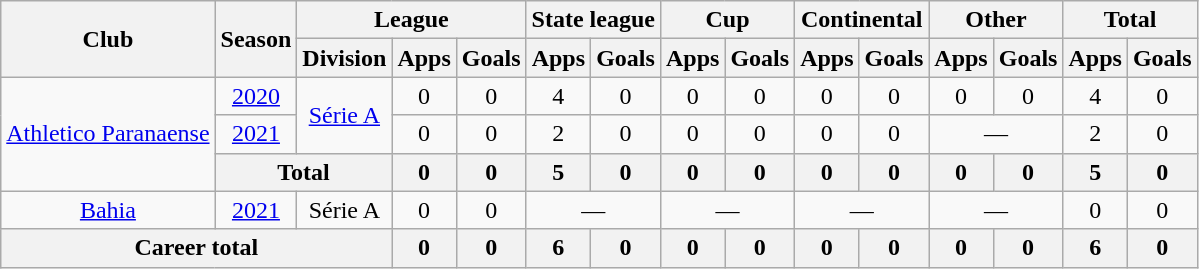<table class="wikitable" style="text-align: center">
<tr>
<th rowspan="2">Club</th>
<th rowspan="2">Season</th>
<th colspan="3">League</th>
<th colspan="2">State league</th>
<th colspan="2">Cup</th>
<th colspan="2">Continental</th>
<th colspan="2">Other</th>
<th colspan="2">Total</th>
</tr>
<tr>
<th>Division</th>
<th>Apps</th>
<th>Goals</th>
<th>Apps</th>
<th>Goals</th>
<th>Apps</th>
<th>Goals</th>
<th>Apps</th>
<th>Goals</th>
<th>Apps</th>
<th>Goals</th>
<th>Apps</th>
<th>Goals</th>
</tr>
<tr>
<td rowspan="3"><a href='#'>Athletico Paranaense</a></td>
<td><a href='#'>2020</a></td>
<td rowspan="2"><a href='#'>Série A</a></td>
<td>0</td>
<td>0</td>
<td>4</td>
<td>0</td>
<td>0</td>
<td>0</td>
<td>0</td>
<td>0</td>
<td>0</td>
<td>0</td>
<td>4</td>
<td>0</td>
</tr>
<tr>
<td><a href='#'>2021</a></td>
<td>0</td>
<td>0</td>
<td>2</td>
<td>0</td>
<td>0</td>
<td>0</td>
<td>0</td>
<td>0</td>
<td colspan="2">—</td>
<td>2</td>
<td>0</td>
</tr>
<tr>
<th colspan="2">Total</th>
<th>0</th>
<th>0</th>
<th>5</th>
<th>0</th>
<th>0</th>
<th>0</th>
<th>0</th>
<th>0</th>
<th>0</th>
<th>0</th>
<th>5</th>
<th>0</th>
</tr>
<tr>
<td><a href='#'>Bahia</a></td>
<td><a href='#'>2021</a></td>
<td>Série A</td>
<td>0</td>
<td>0</td>
<td colspan="2">—</td>
<td colspan="2">—</td>
<td colspan="2">—</td>
<td colspan="2">—</td>
<td>0</td>
<td>0</td>
</tr>
<tr>
<th colspan="3"><strong>Career total</strong></th>
<th>0</th>
<th>0</th>
<th>6</th>
<th>0</th>
<th>0</th>
<th>0</th>
<th>0</th>
<th>0</th>
<th>0</th>
<th>0</th>
<th>6</th>
<th>0</th>
</tr>
</table>
